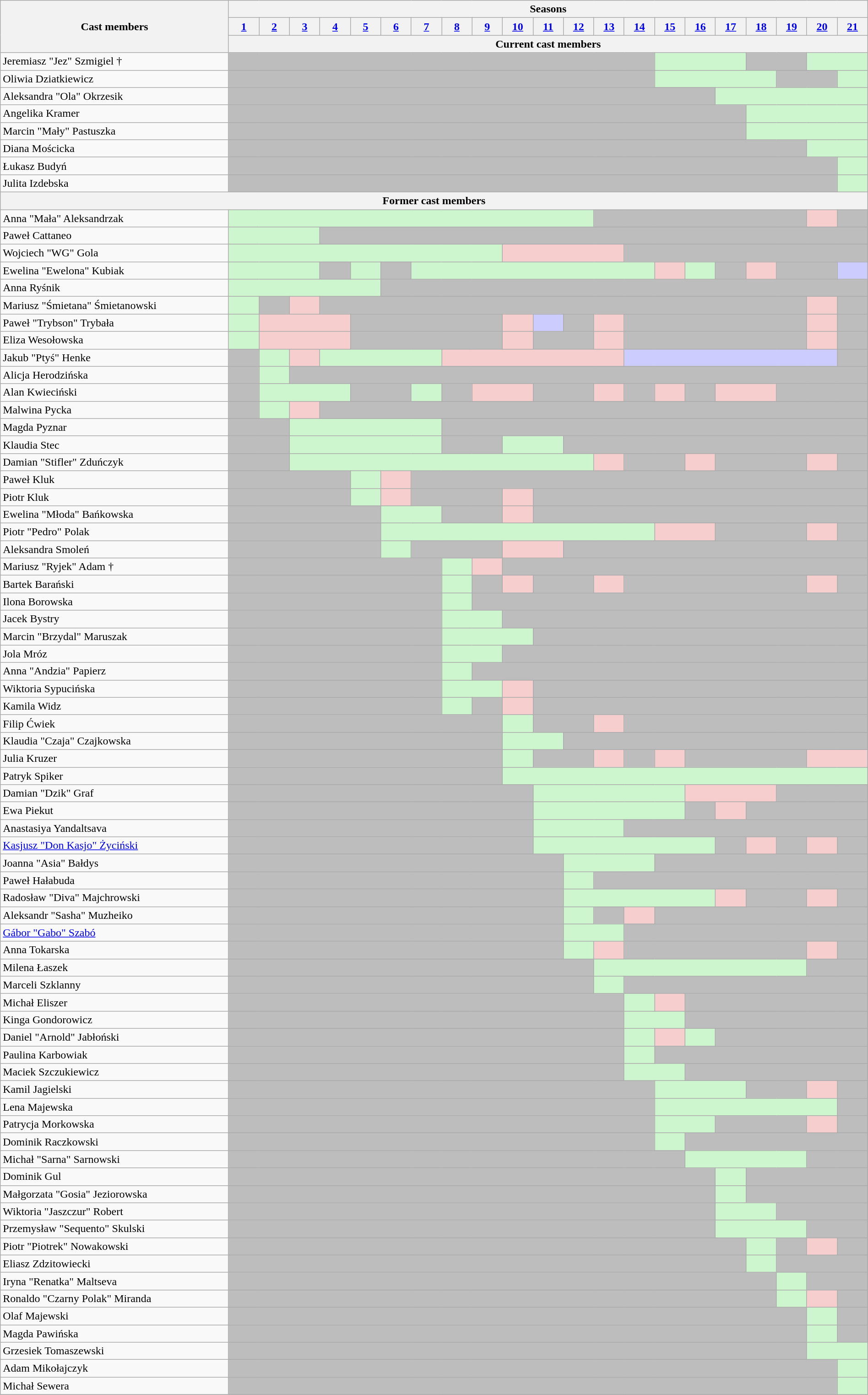<table class="wikitable plainrowheaders" style="width:100%;">
<tr>
<th scope="col" rowspan="3" style="width:15%;">Cast members</th>
<th colspan="21" scope="col">Seasons</th>
</tr>
<tr>
<th scope="col" style="width:2%;"><a href='#'>1</a></th>
<th scope="col" style="width:2%;"><a href='#'>2</a></th>
<th scope="col" style="width:2%;"><a href='#'>3</a></th>
<th scope="col" style="width:2%;"><a href='#'>4</a></th>
<th scope="col" style="width:2%;"><a href='#'>5</a></th>
<th scope="col" style="width:2%;"><a href='#'>6</a></th>
<th scope="col" style="width:2%;"><a href='#'>7</a></th>
<th scope="col" style="width:2%;"><a href='#'>8</a></th>
<th scope="col" style="width:2%;"><a href='#'>9</a></th>
<th scope="col" style="width:2%;"><a href='#'>10</a></th>
<th scope="col" style="width:2%;"><a href='#'>11</a></th>
<th scope="col" style="width:2%;"><a href='#'>12</a></th>
<th scope="col" style="width:2%;"><a href='#'>13</a></th>
<th scope="col" style="width:2%;"><a href='#'>14</a></th>
<th scope="col" style="width:2%;"><a href='#'>15</a></th>
<th scope="col" style="width:2%;"><a href='#'>16</a></th>
<th scope="col" style="width:2%;"><a href='#'>17</a></th>
<th scope="col" style="width:2%;"><a href='#'>18</a></th>
<th scope="col" style="width:2%;"><a href='#'>19</a></th>
<th scope="col" style="width:2%;"><a href='#'>20</a></th>
<th scope="col" style="width:2%;"><a href='#'>21</a></th>
</tr>
<tr>
<th colspan="21" scope="col" style="width:60%;">Current cast members</th>
</tr>
<tr>
<td scope="row">Jeremiasz "Jez" Szmigiel †</td>
<td colspan="14" style="background:#BDBDBD;"></td>
<td colspan="3" style="background:#CEF6CE;"></td>
<td colspan="2" style="background:#BDBDBD;"></td>
<td colspan="2" style="background:#CEF6CE;"></td>
</tr>
<tr>
<td scope="row">Oliwia Dziatkiewicz</td>
<td colspan="14" style="background:#BDBDBD;"></td>
<td colspan="4" style="background:#CEF6CE;"></td>
<td colspan="2" style="background:#BDBDBD;"></td>
<td style="background:#CEF6CE;"></td>
</tr>
<tr>
<td scope="row">Aleksandra "Ola" Okrzesik</td>
<td colspan="16" style="background:#BDBDBD;"></td>
<td colspan="5" style="background:#CEF6CE;"></td>
</tr>
<tr>
<td scope="row">Angelika Kramer</td>
<td colspan="17" style="background:#BDBDBD;"></td>
<td colspan="4" style="background:#CEF6CE;"></td>
</tr>
<tr>
<td scope="row">Marcin "Mały" Pastuszka</td>
<td colspan="17" style="background:#BDBDBD;"></td>
<td colspan="4" style="background:#CEF6CE;"></td>
</tr>
<tr>
<td scope="row">Diana Mościcka</td>
<td colspan="19" style="background:#BDBDBD;"></td>
<td colspan="2" style="background:#CEF6CE;"></td>
</tr>
<tr>
<td scope="row">Łukasz Budyń</td>
<td colspan="20" style="background:#BDBDBD;"></td>
<td style="background:#CEF6CE;"></td>
</tr>
<tr>
<td scope="row">Julita Izdebska</td>
<td colspan="20" style="background:#BDBDBD;"></td>
<td style="background:#CEF6CE;"></td>
</tr>
<tr>
<th colspan="22" scope="col" style="width:60%;">Former cast members</th>
</tr>
<tr>
<td scope="row">Anna "Mała" Aleksandrzak</td>
<td colspan="12" style="background:#CEF6CE;"></td>
<td colspan="7" style="background:#BDBDBD;"></td>
<td colspan="1" style="background:#F6CECE;"></td>
<td style="background:#BDBDBD;"></td>
</tr>
<tr>
<td scope="row">Paweł Cattaneo</td>
<td colspan="3" style="background:#CEF6CE;"></td>
<td colspan="18" style="background:#BDBDBD;"></td>
</tr>
<tr>
<td scope="row">Wojciech "WG" Gola</td>
<td colspan="9" style="background:#CEF6CE;"></td>
<td colspan="4" style="background:#F6CECE;"></td>
<td colspan="8" style="background:#BDBDBD;"></td>
</tr>
<tr>
<td scope="row">Ewelina "Ewelona" Kubiak</td>
<td colspan="3" style="background:#CEF6CE;"></td>
<td colspan="1" style="background:#BDBDBD;"></td>
<td colspan="1" style="background:#CEF6CE;"></td>
<td colspan="1" style="background:#BDBDBD;"></td>
<td colspan="8" style="background:#CEF6CE;"></td>
<td colspan="1" style="background:#F6CECE;"></td>
<td colspan="1" style="background:#CEF6CE;"></td>
<td colspan="1" style="background:#BDBDBD;"></td>
<td colspan="1" style="background:#F6CECE;"></td>
<td colspan="2" style="background:#BDBDBD;"></td>
<td style="background:#CCF;"></td>
</tr>
<tr>
<td scope="row">Anna Ryśnik</td>
<td colspan="5" style="background:#CEF6CE;"></td>
<td colspan="16" style="background:#BDBDBD;"></td>
</tr>
<tr>
<td scope="row">Mariusz "Śmietana" Śmietanowski</td>
<td colspan="1" style="background:#CEF6CE;"></td>
<td colspan="1" style="background:#BDBDBD;"></td>
<td colspan="1" style="background:#F6CECE;"></td>
<td colspan="16" style="background:#BDBDBD;"></td>
<td colspan="1" style="background:#F6CECE;"></td>
<td style="background:#BDBDBD;"></td>
</tr>
<tr>
<td scope="row">Paweł "Trybson" Trybała</td>
<td colspan="1" style="background:#CEF6CE;"></td>
<td colspan="3" style="background:#F6CECE;"></td>
<td colspan="5" style="background:#BDBDBD;"></td>
<td colspan="1" style="background:#F6CECE;"></td>
<td colspan="1" style="background:#CCF;"></td>
<td colspan="1" style="background:#BDBDBD;"></td>
<td colspan="1" style="background:#F6CECE;"></td>
<td colspan="6" style="background:#BDBDBD;"></td>
<td colspan="1" style="background:#F6CECE;"></td>
<td style="background:#BDBDBD;"></td>
</tr>
<tr>
<td scope="row">Eliza Wesołowska</td>
<td colspan="1" style="background:#CEF6CE;"></td>
<td colspan="3" style="background:#F6CECE;"></td>
<td colspan="5" style="background:#BDBDBD;"></td>
<td colspan="1" style="background:#F6CECE;"></td>
<td colspan="2" style="background:#BDBDBD;"></td>
<td colspan="1" style="background:#F6CECE;"></td>
<td colspan="6" style="background:#BDBDBD;"></td>
<td colspan="1" style="background:#F6CECE;"></td>
<td style="background:#BDBDBD;"></td>
</tr>
<tr>
<td scope="row">Jakub "Ptyś" Henke</td>
<td colspan="1" style="background:#BDBDBD;"></td>
<td colspan="1" style="background:#CEF6CE;"></td>
<td colspan="1" style="background:#F6CECE;"></td>
<td colspan="4" style="background:#CEF6CE;"></td>
<td colspan="6" style="background:#F6CECE;"></td>
<td colspan="7" style="background:#CCF;"></td>
<td style="background:#BDBDBD;"></td>
</tr>
<tr>
<td scope="row">Alicja Herodzińska</td>
<td colspan="1" style="background:#BDBDBD;"></td>
<td colspan="1" style="background:#CEF6CE;"></td>
<td colspan="19" style="background:#BDBDBD;"></td>
</tr>
<tr>
<td scope="row">Alan Kwieciński</td>
<td colspan="1" style="background:#BDBDBD;"></td>
<td colspan="3" style="background:#CEF6CE;"></td>
<td colspan="2" style="background:#BDBDBD;"></td>
<td colspan="1" style="background:#CEF6CE;"></td>
<td colspan="1" style="background:#BDBDBD;"></td>
<td colspan="2" style="background:#F6CECE;"></td>
<td colspan="2" style="background:#BDBDBD;"></td>
<td colspan="1" style="background:#F6CECE;"></td>
<td colspan="1" style="background:#BDBDBD;"></td>
<td colspan="1" style="background:#F6CECE;"></td>
<td colspan="1" style="background:#BDBDBD;"></td>
<td colspan="2" style="background:#F6CECE;"></td>
<td colspan="3" style="background:#BDBDBD;"></td>
</tr>
<tr>
<td scope="row">Malwina Pycka</td>
<td colspan="1" style="background:#BDBDBD;"></td>
<td colspan="1" style="background:#CEF6CE;"></td>
<td colspan="1" style="background:#F6CECE;"></td>
<td colspan="18" style="background:#BDBDBD;"></td>
</tr>
<tr>
<td scope="row">Magda Pyznar</td>
<td colspan="2" style="background:#BDBDBD;"></td>
<td colspan="5" style="background:#CEF6CE;"></td>
<td colspan="14" style="background:#BDBDBD;"></td>
</tr>
<tr>
<td scope="row">Klaudia Stec</td>
<td colspan="2" style="background:#BDBDBD;"></td>
<td colspan="5" style="background:#CEF6CE;"></td>
<td colspan="2" style="background:#BDBDBD;"></td>
<td colspan="2" style="background:#CEF6CE;"></td>
<td colspan="10" style="background:#BDBDBD;"></td>
</tr>
<tr>
<td scope="row">Damian "Stifler" Zduńczyk</td>
<td colspan="2" style="background:#BDBDBD;"></td>
<td colspan="10" style="background:#CEF6CE;"></td>
<td colspan="1" style="background:#F6CECE;"></td>
<td colspan="2" style="background:#BDBDBD;"></td>
<td colspan="1" style="background:#F6CECE;"></td>
<td colspan="3" style="background:#BDBDBD;"></td>
<td colspan="1" style="background:#F6CECE;"></td>
<td style="background:#BDBDBD;"></td>
</tr>
<tr>
<td scope="row">Paweł Kluk</td>
<td colspan="4" style="background:#BDBDBD;"></td>
<td colspan="1" style="background:#CEF6CE;"></td>
<td colspan="1" style="background:#F6CECE;"></td>
<td colspan="15" style="background:#BDBDBD;"></td>
</tr>
<tr>
<td scope="row">Piotr Kluk</td>
<td colspan="4" style="background:#BDBDBD;"></td>
<td colspan="1" style="background:#CEF6CE;"></td>
<td colspan="1" style="background:#F6CECE;"></td>
<td colspan="3" style="background:#BDBDBD;"></td>
<td colspan="1" style="background:#F6CECE;"></td>
<td colspan="11" style="background:#BDBDBD;"></td>
</tr>
<tr>
<td scope="row">Ewelina "Młoda" Bańkowska</td>
<td colspan="5" style="background:#BDBDBD;"></td>
<td colspan="2" style="background:#CEF6CE;"></td>
<td colspan="2" style="background:#BDBDBD;"></td>
<td colspan="1" style="background:#F6CECE;"></td>
<td colspan="11" style="background:#BDBDBD;"></td>
</tr>
<tr>
<td scope="row">Piotr "Pedro" Polak</td>
<td colspan="5" style="background:#BDBDBD;"></td>
<td colspan="9" style="background:#CEF6CE;"></td>
<td colspan="2" style="background:#F6CECE;"></td>
<td colspan="3" style="background:#BDBDBD;"></td>
<td colspan="1" style="background:#F6CECE;"></td>
<td style="background:#BDBDBD;"></td>
</tr>
<tr>
<td scope="row">Aleksandra Smoleń</td>
<td colspan="5" style="background:#BDBDBD;"></td>
<td colspan="1" style="background:#CEF6CE;"></td>
<td colspan="3" style="background:#BDBDBD;"></td>
<td colspan="2" style="background:#F6CECE;"></td>
<td colspan="10" style="background:#BDBDBD;"></td>
</tr>
<tr>
<td scope="row">Mariusz "Ryjek" Adam †</td>
<td colspan="7" style="background:#BDBDBD;"></td>
<td colspan="1" style="background:#CEF6CE;"></td>
<td colspan="1" style="background:#F6CECE;"></td>
<td colspan="12" style="background:#BDBDBD;"></td>
</tr>
<tr>
<td scope="row">Bartek Barański</td>
<td colspan="7" style="background:#BDBDBD;"></td>
<td colspan="1" style="background:#CEF6CE;"></td>
<td colspan="1" style="background:#BDBDBD;"></td>
<td colspan="1" style="background:#F6CECE;"></td>
<td colspan="2" style="background:#BDBDBD;"></td>
<td colspan="1" style="background:#F6CECE;"></td>
<td colspan="6" style="background:#BDBDBD;"></td>
<td colspan="1" style="background:#F6CECE;"></td>
<td style="background:#BDBDBD;"></td>
</tr>
<tr>
<td scope="row">Ilona Borowska</td>
<td colspan="7" style="background:#BDBDBD;"></td>
<td colspan="1" style="background:#CEF6CE;"></td>
<td colspan="13" style="background:#BDBDBD;"></td>
</tr>
<tr>
<td scope="row">Jacek Bystry</td>
<td colspan="7" style="background:#BDBDBD;"></td>
<td colspan="2" style="background:#CEF6CE;"></td>
<td colspan="12" style="background:#BDBDBD;"></td>
</tr>
<tr>
<td scope="row">Marcin "Brzydal" Maruszak</td>
<td colspan="7" style="background:#BDBDBD;"></td>
<td colspan="3" style="background:#CEF6CE;"></td>
<td colspan="11" style="background:#BDBDBD;"></td>
</tr>
<tr>
<td scope="row">Jola Mróz</td>
<td colspan="7" style="background:#BDBDBD;"></td>
<td colspan="2" style="background:#CEF6CE;"></td>
<td colspan="12" style="background:#BDBDBD;"></td>
</tr>
<tr>
<td scope="row">Anna "Andzia" Papierz</td>
<td colspan="7" style="background:#BDBDBD;"></td>
<td colspan="1" style="background:#CEF6CE;"></td>
<td colspan="13" style="background:#BDBDBD;"></td>
</tr>
<tr>
<td scope="row">Wiktoria Sypucińska</td>
<td colspan="7" style="background:#BDBDBD;"></td>
<td colspan="2" style="background:#CEF6CE;"></td>
<td colspan="1" style="background:#F6CECE;"></td>
<td colspan="11" style="background:#BDBDBD;"></td>
</tr>
<tr>
<td scope="row">Kamila Widz</td>
<td colspan="7" style="background:#BDBDBD;"></td>
<td colspan="1" style="background:#CEF6CE;"></td>
<td colspan="1" style="background:#BDBDBD;"></td>
<td colspan="1" style="background:#F6CECE;"></td>
<td colspan="11" style="background:#BDBDBD;"></td>
</tr>
<tr>
<td scope="row">Filip Ćwiek</td>
<td colspan="9" style="background:#BDBDBD;"></td>
<td colspan="1" style="background:#CEF6CE;"></td>
<td colspan="2" style="background:#BDBDBD;"></td>
<td colspan="1" style="background:#F6CECE;"></td>
<td colspan="8" style="background:#BDBDBD;"></td>
</tr>
<tr>
<td scope="row">Klaudia "Czaja" Czajkowska</td>
<td colspan="9" style="background:#BDBDBD;"></td>
<td colspan="2" style="background:#CEF6CE;"></td>
<td colspan="10" style="background:#BDBDBD;"></td>
</tr>
<tr>
<td scope="row">Julia Kruzer</td>
<td colspan="9" style="background:#BDBDBD;"></td>
<td colspan="1" style="background:#CEF6CE;"></td>
<td colspan="2" style="background:#BDBDBD;"></td>
<td colspan="1" style="background:#F6CECE;"></td>
<td colspan="1" style="background:#BDBDBD;"></td>
<td colspan="1" style="background:#F6CECE;"></td>
<td colspan="4" style="background:#BDBDBD;"></td>
<td colspan="2" style="background:#F6CECE;"></td>
</tr>
<tr>
<td scope="row">Patryk Spiker</td>
<td colspan="9" style="background:#BDBDBD;"></td>
<td colspan="12" style="background:#CEF6CE;"></td>
</tr>
<tr>
<td scope="row">Damian "Dzik" Graf</td>
<td colspan="10" style="background:#BDBDBD;"></td>
<td colspan="5" style="background:#CEF6CE;"></td>
<td colspan="3" style="background:#F6CECE;"></td>
<td colspan="3" style="background:#BDBDBD;"></td>
</tr>
<tr>
<td scope="row">Ewa Piekut</td>
<td colspan="10" style="background:#BDBDBD;"></td>
<td colspan="5" style="background:#CEF6CE;"></td>
<td colspan="1" style="background:#BDBDBD;"></td>
<td colspan="1" style="background:#F6CECE;"></td>
<td colspan="4" style="background:#BDBDBD;"></td>
</tr>
<tr>
<td scope="row">Anastasiya Yandaltsava</td>
<td colspan="10" style="background:#BDBDBD;"></td>
<td colspan="3" style="background:#CEF6CE;"></td>
<td colspan="8" style="background:#BDBDBD;"></td>
</tr>
<tr>
<td scope="row"><a href='#'>Kasjusz "Don Kasjo" Życiński</a></td>
<td colspan="10" style="background:#BDBDBD;"></td>
<td colspan="6" style="background:#CEF6CE;"></td>
<td colspan="1" style="background:#BDBDBD;"></td>
<td colspan="1" style="background:#F6CECE;"></td>
<td colspan="1" style="background:#BDBDBD;"></td>
<td colspan="1" style="background:#F6CECE;"></td>
<td style="background:#BDBDBD;"></td>
</tr>
<tr>
<td scope="row">Joanna "Asia" Bałdys</td>
<td colspan="11" style="background:#BDBDBD;"></td>
<td colspan="3" style="background:#CEF6CE;"></td>
<td colspan="7" style="background:#BDBDBD;"></td>
</tr>
<tr>
<td scope="row">Paweł Hałabuda</td>
<td colspan="11" style="background:#BDBDBD;"></td>
<td colspan="1" style="background:#CEF6CE;"></td>
<td colspan="9" style="background:#BDBDBD;"></td>
</tr>
<tr>
<td scope="row">Radosław "Diva" Majchrowski</td>
<td colspan="11" style="background:#BDBDBD;"></td>
<td colspan="5" style="background:#CEF6CE;"></td>
<td colspan="1" style="background:#F6CECE;"></td>
<td colspan="2" style="background:#BDBDBD;"></td>
<td colspan="1" style="background:#F6CECE;"></td>
<td style="background:#BDBDBD;"></td>
</tr>
<tr>
<td scope="row">Aleksandr "Sasha" Muzheiko</td>
<td colspan="11" style="background:#BDBDBD;"></td>
<td colspan="1" style="background:#CEF6CE;"></td>
<td colspan="1" style="background:#BDBDBD;"></td>
<td colspan="1" style="background:#F6CECE;"></td>
<td colspan="7" style="background:#BDBDBD;"></td>
</tr>
<tr>
<td scope="row"><a href='#'>Gábor "Gabo" Szabó</a></td>
<td colspan="11" style="background:#BDBDBD;"></td>
<td colspan="2" style="background:#CEF6CE;"></td>
<td colspan="8" style="background:#BDBDBD;"></td>
</tr>
<tr>
<td scope="row">Anna Tokarska</td>
<td colspan="11" style="background:#BDBDBD;"></td>
<td colspan="1" style="background:#CEF6CE;"></td>
<td colspan="1" style="background:#F6CECE;"></td>
<td colspan="6" style="background:#BDBDBD;"></td>
<td colspan="1" style="background:#F6CECE;"></td>
<td style="background:#BDBDBD;"></td>
</tr>
<tr>
<td scope="row">Milena Łaszek</td>
<td colspan="12" style="background:#BDBDBD;"></td>
<td colspan="7" style="background:#CEF6CE;"></td>
<td colspan="2" style="background:#BDBDBD;"></td>
</tr>
<tr>
<td scope="row">Marceli Szklanny</td>
<td colspan="12" style="background:#BDBDBD;"></td>
<td colspan="1" style="background:#CEF6CE;"></td>
<td colspan="8" style="background:#BDBDBD;"></td>
</tr>
<tr>
<td scope="row">Michał Eliszer</td>
<td colspan="13" style="background:#BDBDBD;"></td>
<td colspan="1" style="background:#CEF6CE;"></td>
<td colspan="1" style="background:#F6CECE;"></td>
<td colspan="6" style="background:#BDBDBD;"></td>
</tr>
<tr>
<td scope="row">Kinga Gondorowicz</td>
<td colspan="13" style="background:#BDBDBD;"></td>
<td colspan="2" style="background:#CEF6CE;"></td>
<td colspan="6" style="background:#BDBDBD;"></td>
</tr>
<tr>
<td scope="row">Daniel "Arnold" Jabłoński</td>
<td colspan="13" style="background:#BDBDBD;"></td>
<td colspan="1" style="background:#CEF6CE;"></td>
<td colspan="1" style="background:#F6CECE;"></td>
<td colspan="1" style="background:#CEF6CE;"></td>
<td colspan="5" style="background:#BDBDBD;"></td>
</tr>
<tr>
<td scope="row">Paulina Karbowiak</td>
<td colspan="13" style="background:#BDBDBD;"></td>
<td colspan="1" style="background:#CEF6CE;"></td>
<td colspan="7" style="background:#BDBDBD;"></td>
</tr>
<tr>
<td scope="row">Maciek Szczukiewicz</td>
<td colspan="13" style="background:#BDBDBD;"></td>
<td colspan="2" style="background:#CEF6CE;"></td>
<td colspan="6" style="background:#BDBDBD;"></td>
</tr>
<tr>
<td scope="row">Kamil Jagielski</td>
<td colspan="14" style="background:#BDBDBD;"></td>
<td colspan="3" style="background:#CEF6CE;"></td>
<td colspan="2" style="background:#BDBDBD;"></td>
<td colspan="1" style="background:#F6CECE;"></td>
<td style="background:#BDBDBD;"></td>
</tr>
<tr>
<td scope="row">Lena Majewska</td>
<td colspan="14" style="background:#BDBDBD;"></td>
<td colspan="6" style="background:#CEF6CE;"></td>
<td style="background:#BDBDBD;"></td>
</tr>
<tr>
<td scope="row">Patrycja Morkowska</td>
<td colspan="14" style="background:#BDBDBD;"></td>
<td colspan="2" style="background:#CEF6CE;"></td>
<td colspan="3" style="background:#BDBDBD;"></td>
<td colspan="1" style="background:#F6CECE;"></td>
<td style="background:#BDBDBD;"></td>
</tr>
<tr>
<td scope="row">Dominik Raczkowski</td>
<td colspan="14" style="background:#BDBDBD;"></td>
<td colspan="1" style="background:#CEF6CE;"></td>
<td colspan="6" style="background:#BDBDBD;"></td>
</tr>
<tr>
<td scope="row">Michał "Sarna" Sarnowski</td>
<td colspan="15" style="background:#BDBDBD;"></td>
<td colspan="4" style="background:#CEF6CE;"></td>
<td colspan="2" style="background:#BDBDBD;"></td>
</tr>
<tr>
<td scope="row">Dominik Gul</td>
<td colspan="16" style="background:#BDBDBD;"></td>
<td colspan="1" style="background:#CEF6CE;"></td>
<td colspan="4" style="background:#BDBDBD;"></td>
</tr>
<tr>
<td scope="row">Małgorzata "Gosia" Jeziorowska</td>
<td colspan="16" style="background:#BDBDBD;"></td>
<td colspan="1" style="background:#CEF6CE;"></td>
<td colspan="4" style="background:#BDBDBD;"></td>
</tr>
<tr>
<td scope="row">Wiktoria "Jaszczur" Robert</td>
<td colspan="16" style="background:#BDBDBD;"></td>
<td colspan="2" style="background:#CEF6CE;"></td>
<td colspan="3" style="background:#BDBDBD;"></td>
</tr>
<tr>
<td scope="row">Przemysław "Sequento" Skulski</td>
<td colspan="16" style="background:#BDBDBD;"></td>
<td colspan="3" style="background:#CEF6CE;"></td>
<td colspan="2" style="background:#BDBDBD;"></td>
</tr>
<tr>
<td scope="row">Piotr "Piotrek" Nowakowski</td>
<td colspan="17" style="background:#BDBDBD;"></td>
<td colspan="1" style="background:#CEF6CE;"></td>
<td colspan="1" style="background:#BDBDBD;"></td>
<td colspan="1" style="background:#F6CECE;"></td>
<td style="background:#BDBDBD;"></td>
</tr>
<tr>
<td scope="row">Eliasz Zdzitowiecki</td>
<td colspan="17" style="background:#BDBDBD;"></td>
<td colspan="1" style="background:#CEF6CE;"></td>
<td colspan="3" style="background:#BDBDBD;"></td>
</tr>
<tr>
<td scope="row">Iryna "Renatka" Maltseva</td>
<td colspan="18" style="background:#BDBDBD;"></td>
<td colspan="1" style="background:#CEF6CE;"></td>
<td colspan="2" style="background:#BDBDBD;"></td>
</tr>
<tr>
<td scope="row">Ronaldo "Czarny Polak" Miranda</td>
<td colspan="18" style="background:#BDBDBD;"></td>
<td colspan="1" style="background:#CEF6CE;"></td>
<td colspan="1" style="background:#F6CECE;"></td>
<td style="background:#BDBDBD;"></td>
</tr>
<tr>
<td scope="row">Olaf Majewski</td>
<td colspan="19" style="background:#BDBDBD;"></td>
<td colspan="1" style="background:#CEF6CE;"></td>
<td style="background:#BDBDBD;"></td>
</tr>
<tr>
<td scope="row">Magda Pawińska</td>
<td colspan="19" style="background:#BDBDBD;"></td>
<td colspan="1" style="background:#CEF6CE;"></td>
<td style="background:#BDBDBD;"></td>
</tr>
<tr>
<td scope="row">Grzesiek Tomaszewski</td>
<td colspan="19" style="background:#BDBDBD;"></td>
<td colspan="2" style="background:#CEF6CE;"></td>
</tr>
<tr>
<td scope="row">Adam Mikołajczyk</td>
<td colspan="20" style="background:#BDBDBD;"></td>
<td colspan="1" style="background:#CEF6CE;"></td>
</tr>
<tr>
<td scope="row">Michał Sewera</td>
<td colspan="20" style="background:#BDBDBD;"></td>
<td colspan="1" style="background:#CEF6CE;"></td>
</tr>
<tr>
</tr>
</table>
